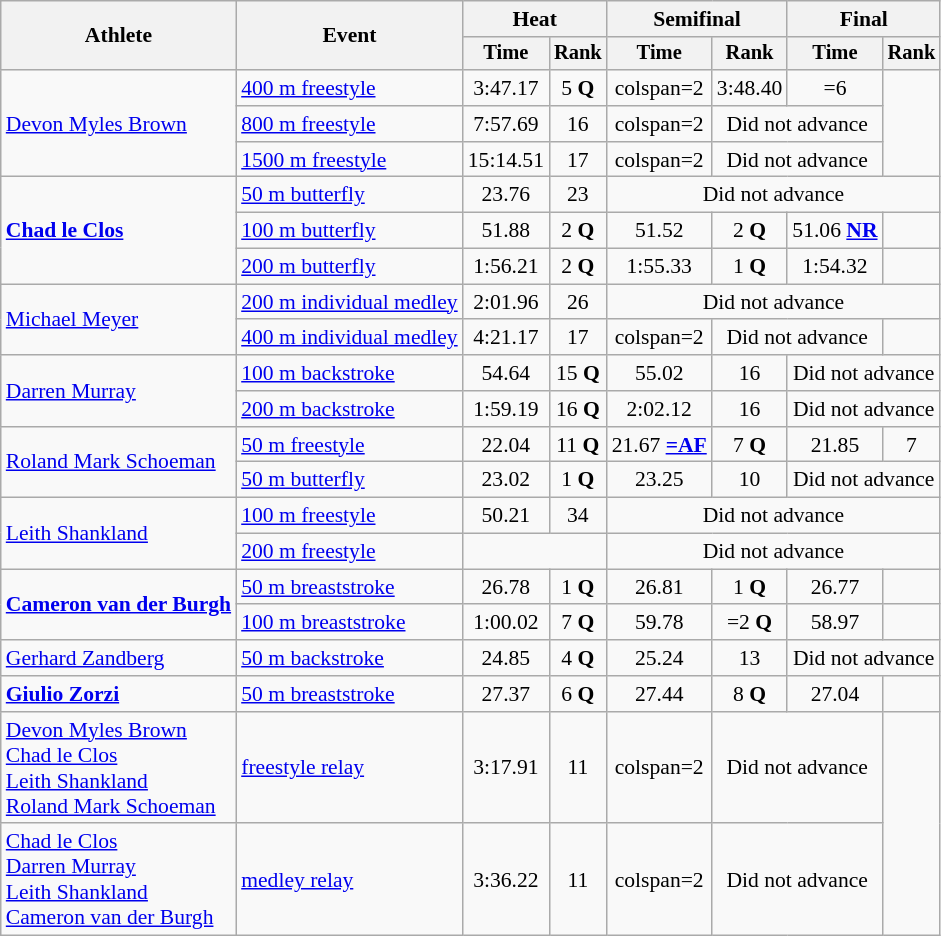<table class=wikitable style="font-size:90%">
<tr>
<th rowspan="2">Athlete</th>
<th rowspan="2">Event</th>
<th colspan="2">Heat</th>
<th colspan="2">Semifinal</th>
<th colspan="2">Final</th>
</tr>
<tr style="font-size:95%">
<th>Time</th>
<th>Rank</th>
<th>Time</th>
<th>Rank</th>
<th>Time</th>
<th>Rank</th>
</tr>
<tr align=center>
<td align=left rowspan=3><a href='#'>Devon Myles Brown</a></td>
<td align=left><a href='#'>400 m freestyle</a></td>
<td>3:47.17</td>
<td>5 <strong>Q</strong></td>
<td>colspan=2 </td>
<td>3:48.40</td>
<td>=6</td>
</tr>
<tr align=center>
<td align=left><a href='#'>800 m freestyle</a></td>
<td>7:57.69</td>
<td>16</td>
<td>colspan=2 </td>
<td colspan=2>Did not advance</td>
</tr>
<tr align=center>
<td align=left><a href='#'>1500 m freestyle</a></td>
<td>15:14.51</td>
<td>17</td>
<td>colspan=2 </td>
<td colspan=2>Did not advance</td>
</tr>
<tr align=center>
<td align=left rowspan=3><strong><a href='#'>Chad le Clos</a></strong></td>
<td align=left><a href='#'>50 m butterfly</a></td>
<td>23.76</td>
<td>23</td>
<td colspan=4>Did not advance</td>
</tr>
<tr align=center>
<td align=left><a href='#'>100 m butterfly</a></td>
<td>51.88</td>
<td>2 <strong>Q</strong></td>
<td>51.52</td>
<td>2 <strong>Q</strong></td>
<td>51.06 <strong><a href='#'>NR</a></strong></td>
<td></td>
</tr>
<tr align=center>
<td align=left><a href='#'>200 m butterfly</a></td>
<td>1:56.21</td>
<td>2 <strong>Q</strong></td>
<td>1:55.33</td>
<td>1 <strong>Q</strong></td>
<td>1:54.32</td>
<td></td>
</tr>
<tr align=center>
<td align=left rowspan=2><a href='#'>Michael Meyer</a></td>
<td align=left><a href='#'>200 m individual medley</a></td>
<td>2:01.96</td>
<td>26</td>
<td colspan=4>Did not advance</td>
</tr>
<tr align=center>
<td align=left><a href='#'>400 m individual medley</a></td>
<td>4:21.17</td>
<td>17</td>
<td>colspan=2 </td>
<td colspan=2>Did not advance</td>
</tr>
<tr align=center>
<td align=left rowspan=2><a href='#'>Darren Murray</a></td>
<td align=left><a href='#'>100 m backstroke</a></td>
<td>54.64</td>
<td>15 <strong>Q</strong></td>
<td>55.02</td>
<td>16</td>
<td colspan=2>Did not advance</td>
</tr>
<tr align=center>
<td align=left><a href='#'>200 m backstroke</a></td>
<td>1:59.19</td>
<td>16 <strong>Q</strong></td>
<td>2:02.12</td>
<td>16</td>
<td colspan=2>Did not advance</td>
</tr>
<tr align=center>
<td align=left rowspan=2><a href='#'>Roland Mark Schoeman</a></td>
<td align=left><a href='#'>50 m freestyle</a></td>
<td>22.04</td>
<td>11 <strong>Q</strong></td>
<td>21.67 <strong><a href='#'>=AF</a></strong></td>
<td>7 <strong>Q</strong></td>
<td>21.85</td>
<td>7</td>
</tr>
<tr align=center>
<td align=left><a href='#'>50 m butterfly</a></td>
<td>23.02</td>
<td>1 <strong>Q</strong></td>
<td>23.25</td>
<td>10</td>
<td colspan=2>Did not advance</td>
</tr>
<tr align=center>
<td align=left rowspan=2><a href='#'>Leith Shankland</a></td>
<td align=left><a href='#'>100 m freestyle</a></td>
<td>50.21</td>
<td>34</td>
<td colspan=4>Did not advance</td>
</tr>
<tr align=center>
<td align=left><a href='#'>200 m freestyle</a></td>
<td colspan=2></td>
<td colspan=4>Did not advance</td>
</tr>
<tr align=center>
<td align=left rowspan=2><strong><a href='#'>Cameron van der Burgh</a></strong></td>
<td align=left><a href='#'>50 m breaststroke</a></td>
<td>26.78</td>
<td>1 <strong>Q</strong></td>
<td>26.81</td>
<td>1 <strong>Q</strong></td>
<td>26.77</td>
<td></td>
</tr>
<tr align=center>
<td align=left><a href='#'>100 m breaststroke</a></td>
<td>1:00.02</td>
<td>7 <strong>Q</strong></td>
<td>59.78</td>
<td>=2 <strong>Q</strong></td>
<td>58.97</td>
<td></td>
</tr>
<tr align=center>
<td align=left><a href='#'>Gerhard Zandberg</a></td>
<td align=left><a href='#'>50 m backstroke</a></td>
<td>24.85</td>
<td>4 <strong>Q</strong></td>
<td>25.24</td>
<td>13</td>
<td colspan=2>Did not advance</td>
</tr>
<tr align=center>
<td align=left><strong><a href='#'>Giulio Zorzi</a></strong></td>
<td align=left><a href='#'>50 m breaststroke</a></td>
<td>27.37</td>
<td>6 <strong>Q</strong></td>
<td>27.44</td>
<td>8 <strong>Q</strong></td>
<td>27.04</td>
<td></td>
</tr>
<tr align=center>
<td align=left><a href='#'>Devon Myles Brown</a><br><a href='#'>Chad le Clos</a><br><a href='#'>Leith Shankland</a><br><a href='#'>Roland Mark Schoeman</a></td>
<td align=left><a href='#'> freestyle relay</a></td>
<td>3:17.91</td>
<td>11</td>
<td>colspan=2 </td>
<td colspan=2>Did not advance</td>
</tr>
<tr align=center>
<td align=left><a href='#'>Chad le Clos</a><br><a href='#'>Darren Murray</a><br><a href='#'>Leith Shankland</a><br><a href='#'>Cameron van der Burgh</a></td>
<td align=left><a href='#'> medley relay</a></td>
<td>3:36.22</td>
<td>11</td>
<td>colspan=2 </td>
<td colspan=2>Did not advance</td>
</tr>
</table>
